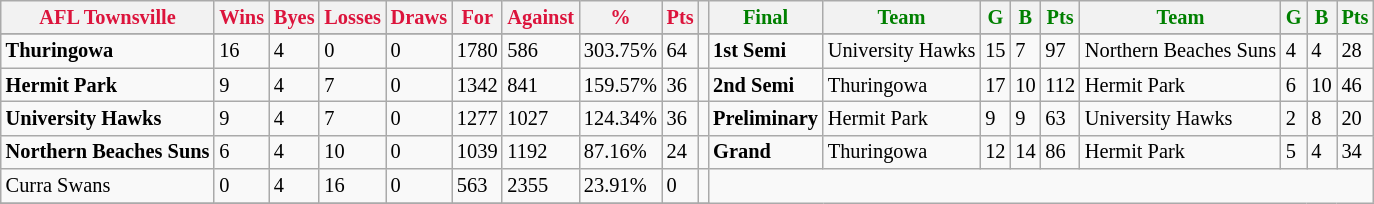<table class="wikitable" style="font-size: 85%; text-align: left">
<tr>
<th style="color:crimson">AFL Townsville</th>
<th style="color:crimson">Wins</th>
<th style="color:crimson">Byes</th>
<th style="color:crimson">Losses</th>
<th style="color:crimson">Draws</th>
<th style="color:crimson">For</th>
<th style="color:crimson">Against</th>
<th style="color:crimson">%</th>
<th style="color:crimson">Pts</th>
<th></th>
<th style="color:green">Final</th>
<th style="color:green">Team</th>
<th style="color:green">G</th>
<th style="color:green">B</th>
<th style="color:green">Pts</th>
<th style="color:green">Team</th>
<th style="color:green">G</th>
<th style="color:green">B</th>
<th style="color:green">Pts</th>
</tr>
<tr>
</tr>
<tr>
</tr>
<tr>
<td><strong>	Thuringowa	</strong></td>
<td>16</td>
<td>4</td>
<td>0</td>
<td>0</td>
<td>1780</td>
<td>586</td>
<td>303.75%</td>
<td>64</td>
<td></td>
<td><strong>1st Semi</strong></td>
<td>University Hawks</td>
<td>15</td>
<td>7</td>
<td>97</td>
<td>Northern Beaches Suns</td>
<td>4</td>
<td>4</td>
<td>28</td>
</tr>
<tr>
<td><strong>	Hermit Park	</strong></td>
<td>9</td>
<td>4</td>
<td>7</td>
<td>0</td>
<td>1342</td>
<td>841</td>
<td>159.57%</td>
<td>36</td>
<td></td>
<td><strong>2nd Semi</strong></td>
<td>Thuringowa</td>
<td>17</td>
<td>10</td>
<td>112</td>
<td>Hermit Park</td>
<td>6</td>
<td>10</td>
<td>46</td>
</tr>
<tr>
<td><strong>	University Hawks	</strong></td>
<td>9</td>
<td>4</td>
<td>7</td>
<td>0</td>
<td>1277</td>
<td>1027</td>
<td>124.34%</td>
<td>36</td>
<td></td>
<td><strong>Preliminary</strong></td>
<td>Hermit Park</td>
<td>9</td>
<td>9</td>
<td>63</td>
<td>University Hawks</td>
<td>2</td>
<td>8</td>
<td>20</td>
</tr>
<tr>
<td><strong>	Northern Beaches Suns	</strong></td>
<td>6</td>
<td>4</td>
<td>10</td>
<td>0</td>
<td>1039</td>
<td>1192</td>
<td>87.16%</td>
<td>24</td>
<td></td>
<td><strong>Grand</strong></td>
<td>Thuringowa</td>
<td>12</td>
<td>14</td>
<td>86</td>
<td>Hermit Park</td>
<td>5</td>
<td>4</td>
<td>34</td>
</tr>
<tr>
<td>Curra Swans</td>
<td>0</td>
<td>4</td>
<td>16</td>
<td>0</td>
<td>563</td>
<td>2355</td>
<td>23.91%</td>
<td>0</td>
<td></td>
</tr>
<tr>
</tr>
</table>
